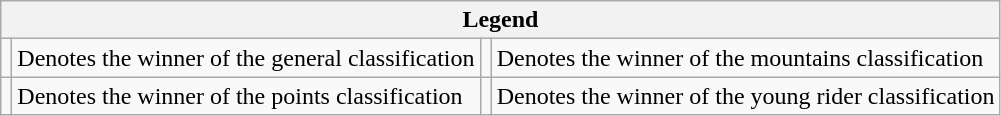<table class="wikitable">
<tr>
<th colspan="4">Legend</th>
</tr>
<tr>
<td></td>
<td>Denotes the winner of the general classification</td>
<td></td>
<td>Denotes the winner of the mountains classification</td>
</tr>
<tr>
<td></td>
<td>Denotes the winner of the points classification</td>
<td></td>
<td>Denotes the winner of the young rider classification</td>
</tr>
</table>
